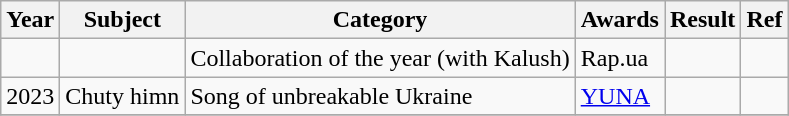<table class="wikitable">
<tr>
<th>Year</th>
<th>Subject</th>
<th>Category</th>
<th>Awards</th>
<th>Result</th>
<th>Ref</th>
</tr>
<tr>
<td></td>
<td></td>
<td>Collaboration of the year (with Kalush)</td>
<td>Rap.ua</td>
<td></td>
<td></td>
</tr>
<tr>
<td>2023</td>
<td>Chuty himn</td>
<td>Song of unbreakable Ukraine</td>
<td><a href='#'>YUNA</a></td>
<td></td>
<td></td>
</tr>
<tr>
</tr>
</table>
